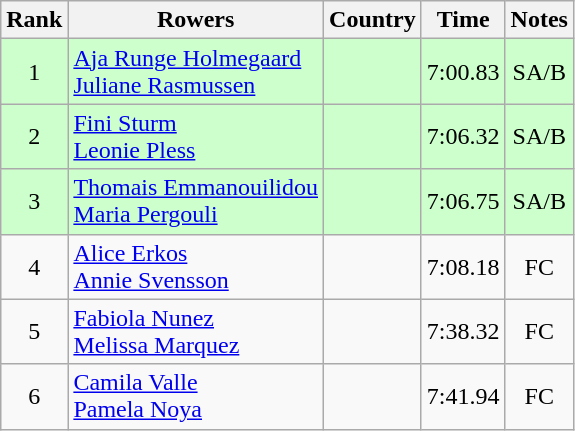<table class="wikitable" style="text-align:center">
<tr>
<th>Rank</th>
<th>Rowers</th>
<th>Country</th>
<th>Time</th>
<th>Notes</th>
</tr>
<tr bgcolor=ccffcc>
<td>1</td>
<td align="left"><a href='#'>Aja Runge Holmegaard</a><br><a href='#'>Juliane Rasmussen</a></td>
<td align="left"></td>
<td>7:00.83</td>
<td>SA/B</td>
</tr>
<tr bgcolor=ccffcc>
<td>2</td>
<td align="left"><a href='#'>Fini Sturm</a><br><a href='#'>Leonie Pless</a></td>
<td align="left"></td>
<td>7:06.32</td>
<td>SA/B</td>
</tr>
<tr bgcolor=ccffcc>
<td>3</td>
<td align="left"><a href='#'>Thomais Emmanouilidou</a><br><a href='#'>Maria Pergouli</a></td>
<td align="left"></td>
<td>7:06.75</td>
<td>SA/B</td>
</tr>
<tr>
<td>4</td>
<td align="left"><a href='#'>Alice Erkos</a><br><a href='#'>Annie Svensson</a></td>
<td align="left"></td>
<td>7:08.18</td>
<td>FC</td>
</tr>
<tr>
<td>5</td>
<td align="left"><a href='#'>Fabiola Nunez</a><br><a href='#'>Melissa Marquez</a></td>
<td align="left"></td>
<td>7:38.32</td>
<td>FC</td>
</tr>
<tr>
<td>6</td>
<td align="left"><a href='#'>Camila Valle</a><br><a href='#'>Pamela Noya</a></td>
<td align="left"></td>
<td>7:41.94</td>
<td>FC</td>
</tr>
</table>
